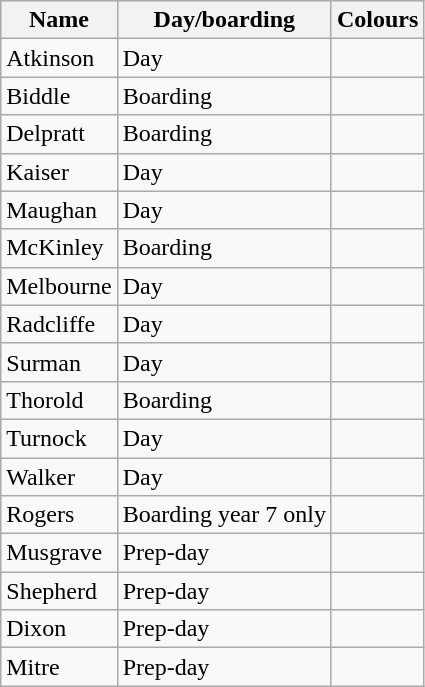<table class="wikitable">
<tr>
<th>Name</th>
<th>Day/boarding</th>
<th>Colours</th>
</tr>
<tr>
<td>Atkinson</td>
<td>Day</td>
<td>  </td>
</tr>
<tr>
<td>Biddle</td>
<td>Boarding</td>
<td>  </td>
</tr>
<tr>
<td>Delpratt</td>
<td>Boarding</td>
<td>  </td>
</tr>
<tr>
<td>Kaiser</td>
<td>Day</td>
<td> </td>
</tr>
<tr>
<td>Maughan</td>
<td>Day</td>
<td> </td>
</tr>
<tr>
<td>McKinley</td>
<td>Boarding</td>
<td> </td>
</tr>
<tr>
<td>Melbourne</td>
<td>Day</td>
<td> </td>
</tr>
<tr>
<td>Radcliffe</td>
<td>Day</td>
<td> </td>
</tr>
<tr>
<td>Surman</td>
<td>Day</td>
<td> </td>
</tr>
<tr>
<td>Thorold</td>
<td>Boarding</td>
<td> </td>
</tr>
<tr>
<td>Turnock</td>
<td>Day</td>
<td> </td>
</tr>
<tr>
<td>Walker</td>
<td>Day</td>
<td> </td>
</tr>
<tr>
<td>Rogers</td>
<td>Boarding year 7 only</td>
<td></td>
</tr>
<tr>
<td>Musgrave</td>
<td>Prep-day</td>
<td></td>
</tr>
<tr>
<td>Shepherd</td>
<td>Prep-day</td>
<td></td>
</tr>
<tr>
<td>Dixon</td>
<td>Prep-day</td>
<td></td>
</tr>
<tr>
<td>Mitre</td>
<td>Prep-day</td>
<td></td>
</tr>
</table>
